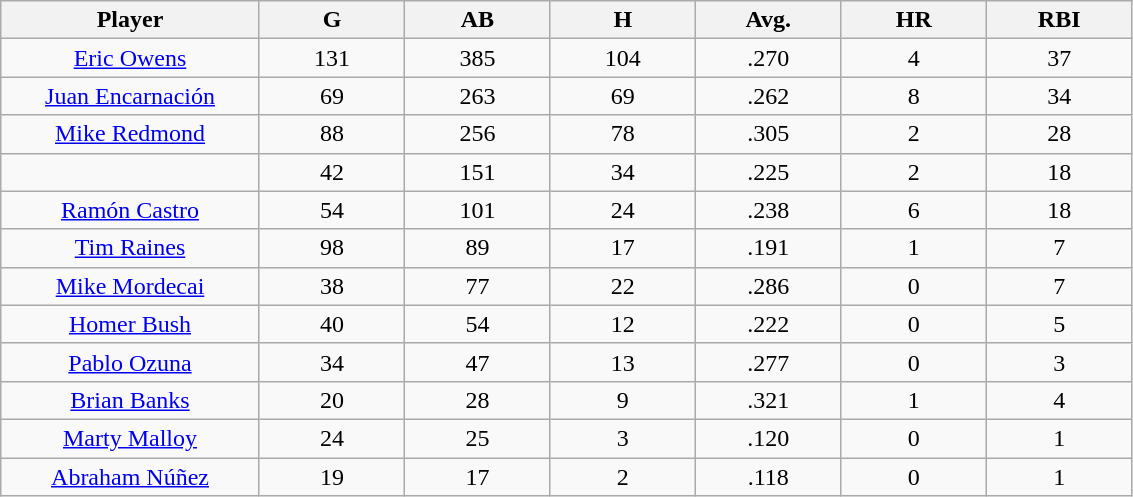<table class="wikitable sortable">
<tr>
<th bgcolor="#DDDDFF" width="16%">Player</th>
<th bgcolor="#DDDDFF" width="9%">G</th>
<th bgcolor="#DDDDFF" width="9%">AB</th>
<th bgcolor="#DDDDFF" width="9%">H</th>
<th bgcolor="#DDDDFF" width="9%">Avg.</th>
<th bgcolor="#DDDDFF" width="9%">HR</th>
<th bgcolor="#DDDDFF" width="9%">RBI</th>
</tr>
<tr align="center">
<td><a href='#'>Eric Owens</a></td>
<td>131</td>
<td>385</td>
<td>104</td>
<td>.270</td>
<td>4</td>
<td>37</td>
</tr>
<tr align=center>
<td><a href='#'>Juan Encarnación</a></td>
<td>69</td>
<td>263</td>
<td>69</td>
<td>.262</td>
<td>8</td>
<td>34</td>
</tr>
<tr align=center>
<td><a href='#'>Mike Redmond</a></td>
<td>88</td>
<td>256</td>
<td>78</td>
<td>.305</td>
<td>2</td>
<td>28</td>
</tr>
<tr align=center>
<td></td>
<td>42</td>
<td>151</td>
<td>34</td>
<td>.225</td>
<td>2</td>
<td>18</td>
</tr>
<tr align="center">
<td><a href='#'>Ramón Castro</a></td>
<td>54</td>
<td>101</td>
<td>24</td>
<td>.238</td>
<td>6</td>
<td>18</td>
</tr>
<tr align=center>
<td><a href='#'>Tim Raines</a></td>
<td>98</td>
<td>89</td>
<td>17</td>
<td>.191</td>
<td>1</td>
<td>7</td>
</tr>
<tr align=center>
<td><a href='#'>Mike Mordecai</a></td>
<td>38</td>
<td>77</td>
<td>22</td>
<td>.286</td>
<td>0</td>
<td>7</td>
</tr>
<tr align=center>
<td><a href='#'>Homer Bush</a></td>
<td>40</td>
<td>54</td>
<td>12</td>
<td>.222</td>
<td>0</td>
<td>5</td>
</tr>
<tr align=center>
<td><a href='#'>Pablo Ozuna</a></td>
<td>34</td>
<td>47</td>
<td>13</td>
<td>.277</td>
<td>0</td>
<td>3</td>
</tr>
<tr align=center>
<td><a href='#'>Brian Banks</a></td>
<td>20</td>
<td>28</td>
<td>9</td>
<td>.321</td>
<td>1</td>
<td>4</td>
</tr>
<tr align=center>
<td><a href='#'>Marty Malloy</a></td>
<td>24</td>
<td>25</td>
<td>3</td>
<td>.120</td>
<td>0</td>
<td>1</td>
</tr>
<tr align=center>
<td><a href='#'>Abraham Núñez</a></td>
<td>19</td>
<td>17</td>
<td>2</td>
<td>.118</td>
<td>0</td>
<td>1</td>
</tr>
</table>
